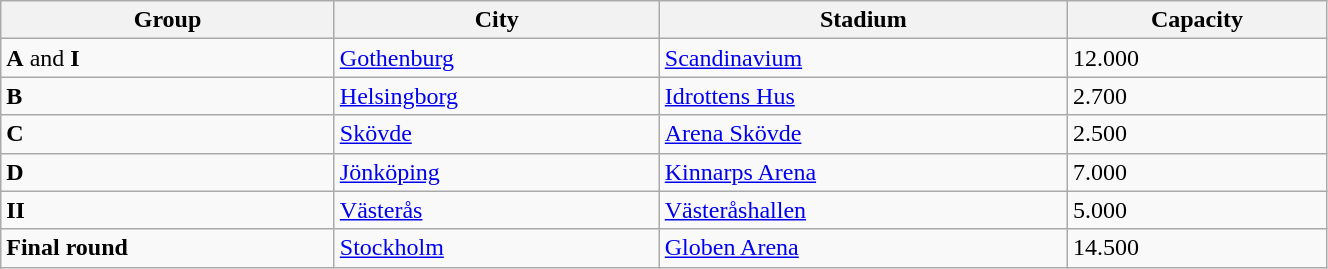<table class="wikitable" width=70%>
<tr>
<th>Group</th>
<th>City</th>
<th>Stadium</th>
<th>Capacity</th>
</tr>
<tr>
<td><strong>A</strong> and <strong>I</strong></td>
<td><a href='#'>Gothenburg</a></td>
<td><a href='#'>Scandinavium</a></td>
<td>12.000</td>
</tr>
<tr>
<td><strong>B</strong></td>
<td><a href='#'>Helsingborg</a></td>
<td><a href='#'>Idrottens Hus</a></td>
<td>2.700</td>
</tr>
<tr>
<td><strong>C</strong></td>
<td><a href='#'>Skövde</a></td>
<td><a href='#'>Arena Skövde</a></td>
<td>2.500</td>
</tr>
<tr>
<td><strong>D</strong></td>
<td><a href='#'>Jönköping</a></td>
<td><a href='#'>Kinnarps Arena</a></td>
<td>7.000</td>
</tr>
<tr>
<td><strong>II</strong></td>
<td><a href='#'>Västerås</a></td>
<td><a href='#'>Västeråshallen</a></td>
<td>5.000</td>
</tr>
<tr>
<td><strong>Final round</strong></td>
<td><a href='#'>Stockholm</a></td>
<td><a href='#'>Globen Arena</a></td>
<td>14.500</td>
</tr>
</table>
